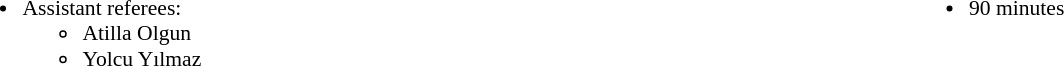<table style="width:100%; font-size:90%">
<tr>
<td style="width:50%; vertical-align:top"><br><ul><li>Assistant referees:<ul><li>Atilla Olgun</li><li>Yolcu Yılmaz</li></ul></li></ul></td>
<td style="width:50%; vertical-align:top"><br><ul><li>90 minutes</li></ul></td>
</tr>
</table>
